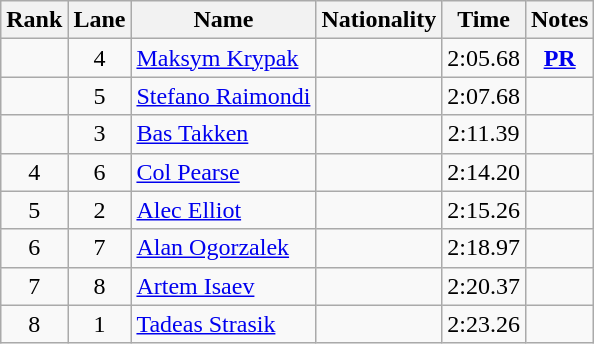<table class="wikitable sortable" style="text-align:center">
<tr>
<th>Rank</th>
<th>Lane</th>
<th>Name</th>
<th>Nationality</th>
<th>Time</th>
<th>Notes</th>
</tr>
<tr>
<td></td>
<td>4</td>
<td align=left><a href='#'>Maksym Krypak</a></td>
<td align=left></td>
<td>2:05.68</td>
<td><strong><a href='#'>PR</a></strong></td>
</tr>
<tr>
<td></td>
<td>5</td>
<td align=left><a href='#'>Stefano Raimondi</a></td>
<td align=left></td>
<td>2:07.68</td>
<td></td>
</tr>
<tr>
<td></td>
<td>3</td>
<td align=left><a href='#'>Bas Takken</a></td>
<td align=left></td>
<td>2:11.39</td>
<td></td>
</tr>
<tr>
<td>4</td>
<td>6</td>
<td align=left><a href='#'>Col Pearse</a></td>
<td align=left></td>
<td>2:14.20</td>
<td></td>
</tr>
<tr>
<td>5</td>
<td>2</td>
<td align=left><a href='#'>Alec Elliot</a></td>
<td align=left></td>
<td>2:15.26</td>
<td></td>
</tr>
<tr>
<td>6</td>
<td>7</td>
<td align=left><a href='#'>Alan Ogorzalek</a></td>
<td align=left></td>
<td>2:18.97</td>
<td></td>
</tr>
<tr>
<td>7</td>
<td>8</td>
<td align=left><a href='#'>Artem Isaev</a></td>
<td align=left></td>
<td>2:20.37</td>
<td></td>
</tr>
<tr>
<td>8</td>
<td>1</td>
<td align=left><a href='#'>Tadeas Strasik</a></td>
<td align=left></td>
<td>2:23.26</td>
<td></td>
</tr>
</table>
